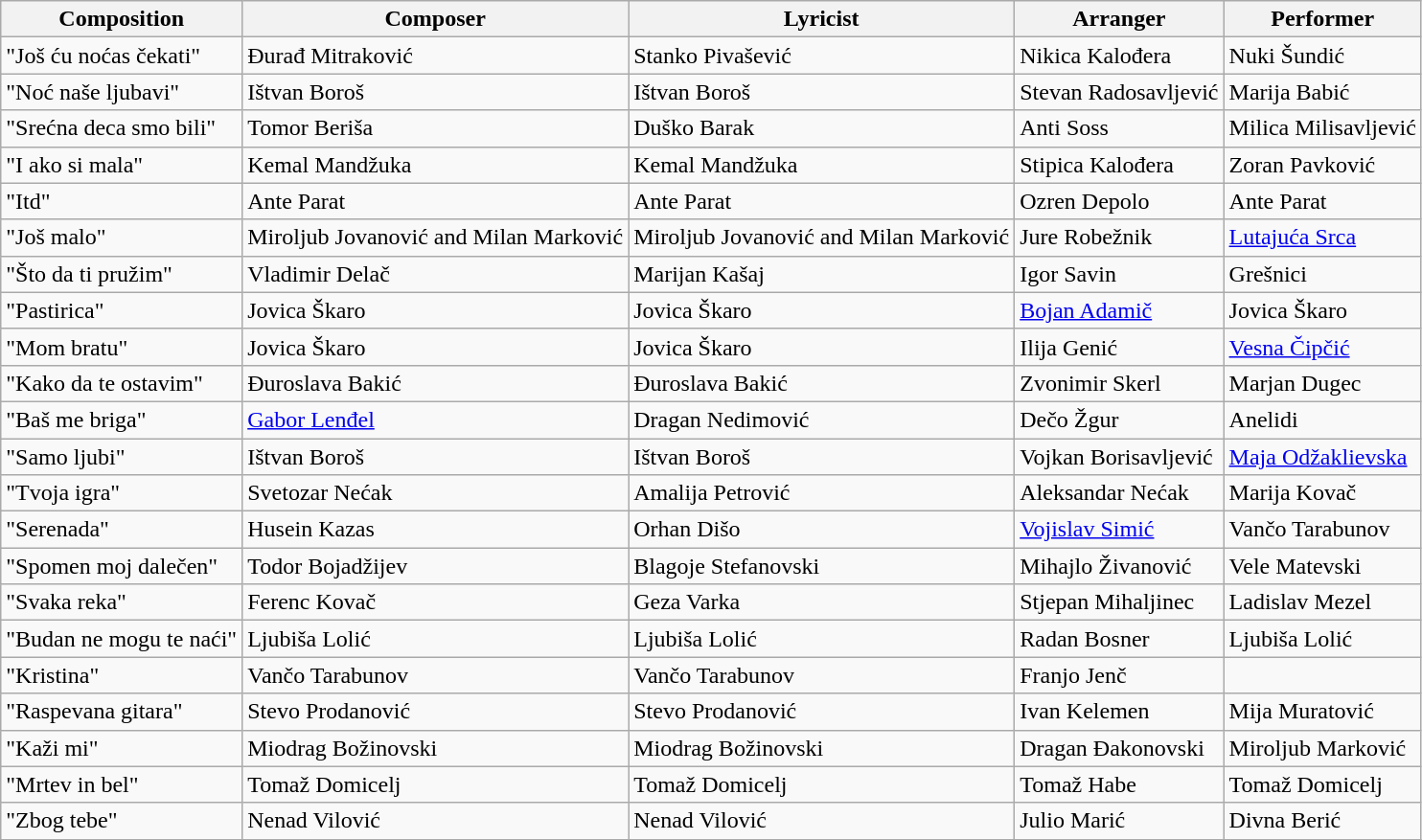<table class="wikitable sortable">
<tr>
<th class="unsortable">Composition</th>
<th class="unsortable">Composer</th>
<th class="unsortable">Lyricist</th>
<th class="unsortable">Arranger</th>
<th class="unsortable">Performer</th>
</tr>
<tr>
<td>"Još ću noćas čekati"</td>
<td>Đurađ Mitraković</td>
<td>Stanko Pivašević</td>
<td>Nikica Kalođera</td>
<td>Nuki Šundić</td>
</tr>
<tr>
<td>"Noć naše ljubavi"</td>
<td>Ištvan Boroš</td>
<td>Ištvan Boroš</td>
<td>Stevan Radosavljević</td>
<td>Marija Babić</td>
</tr>
<tr>
<td>"Srećna deca smo bili"</td>
<td>Tomor Beriša</td>
<td>Duško Barak</td>
<td>Anti Soss</td>
<td>Milica Milisavljević</td>
</tr>
<tr>
<td>"I ako si mala"</td>
<td>Kemal Mandžuka</td>
<td>Kemal Mandžuka</td>
<td>Stipica Kalođera</td>
<td>Zoran Pavković</td>
</tr>
<tr>
<td>"Itd"</td>
<td>Ante Parat</td>
<td>Ante Parat</td>
<td>Ozren Depolo</td>
<td>Ante Parat</td>
</tr>
<tr>
<td>"Još malo"</td>
<td>Miroljub Jovanović and Milan Marković</td>
<td>Miroljub Jovanović and Milan Marković</td>
<td>Jure Robežnik</td>
<td><a href='#'>Lutajuća Srca</a></td>
</tr>
<tr>
<td>"Što da ti pružim"</td>
<td>Vladimir Delač</td>
<td>Marijan Kašaj</td>
<td>Igor Savin</td>
<td>Grešnici</td>
</tr>
<tr>
<td>"Pastirica"</td>
<td>Jovica Škaro</td>
<td>Jovica Škaro</td>
<td><a href='#'>Bojan Adamič</a></td>
<td>Jovica Škaro</td>
</tr>
<tr>
<td>"Mom bratu"</td>
<td>Jovica Škaro</td>
<td>Jovica Škaro</td>
<td>Ilija Genić</td>
<td><a href='#'>Vesna Čipčić</a></td>
</tr>
<tr>
<td>"Kako da te ostavim"</td>
<td>Đuroslava Bakić</td>
<td>Đuroslava Bakić</td>
<td>Zvonimir Skerl</td>
<td>Marjan Dugec</td>
</tr>
<tr>
<td>"Baš me briga"</td>
<td><a href='#'>Gabor Lenđel</a></td>
<td>Dragan Nedimović</td>
<td>Dečo Žgur</td>
<td>Anelidi</td>
</tr>
<tr>
<td>"Samo ljubi"</td>
<td>Ištvan Boroš</td>
<td>Ištvan Boroš</td>
<td>Vojkan Borisavljević</td>
<td><a href='#'>Maja Odžaklievska</a></td>
</tr>
<tr>
<td>"Tvoja igra"</td>
<td>Svetozar Nećak</td>
<td>Amalija Petrović</td>
<td>Aleksandar Nećak</td>
<td>Marija Kovač</td>
</tr>
<tr>
<td>"Serenada"</td>
<td>Husein Kazas</td>
<td>Orhan Dišo</td>
<td><a href='#'>Vojislav Simić</a></td>
<td>Vančo Tarabunov</td>
</tr>
<tr>
<td>"Spomen moj dalečen"</td>
<td>Todor Bojadžijev</td>
<td>Blagoje Stefanovski</td>
<td>Mihajlo Živanović</td>
<td>Vele Matevski</td>
</tr>
<tr>
<td>"Svaka reka"</td>
<td>Ferenc Kovač</td>
<td>Geza Varka</td>
<td>Stjepan Mihaljinec</td>
<td>Ladislav Mezel</td>
</tr>
<tr>
<td>"Budan ne mogu te naći"</td>
<td>Ljubiša Lolić</td>
<td>Ljubiša Lolić</td>
<td>Radan Bosner</td>
<td>Ljubiša Lolić</td>
</tr>
<tr>
<td>"Kristina"</td>
<td>Vančo Tarabunov</td>
<td>Vančo Tarabunov</td>
<td>Franjo Jenč</td>
<td></td>
</tr>
<tr>
<td>"Raspevana gitara"</td>
<td>Stevo Prodanović</td>
<td>Stevo Prodanović</td>
<td>Ivan Kelemen</td>
<td>Mija Muratović</td>
</tr>
<tr>
<td>"Kaži mi"</td>
<td>Miodrag Božinovski</td>
<td>Miodrag Božinovski</td>
<td>Dragan Đakonovski</td>
<td>Miroljub Marković</td>
</tr>
<tr>
<td>"Mrtev in bel"</td>
<td>Tomaž Domicelj</td>
<td>Tomaž Domicelj</td>
<td>Tomaž Habe</td>
<td>Tomaž Domicelj</td>
</tr>
<tr>
<td>"Zbog tebe"</td>
<td>Nenad Vilović</td>
<td>Nenad Vilović</td>
<td>Julio Marić</td>
<td>Divna Berić</td>
</tr>
<tr>
</tr>
</table>
